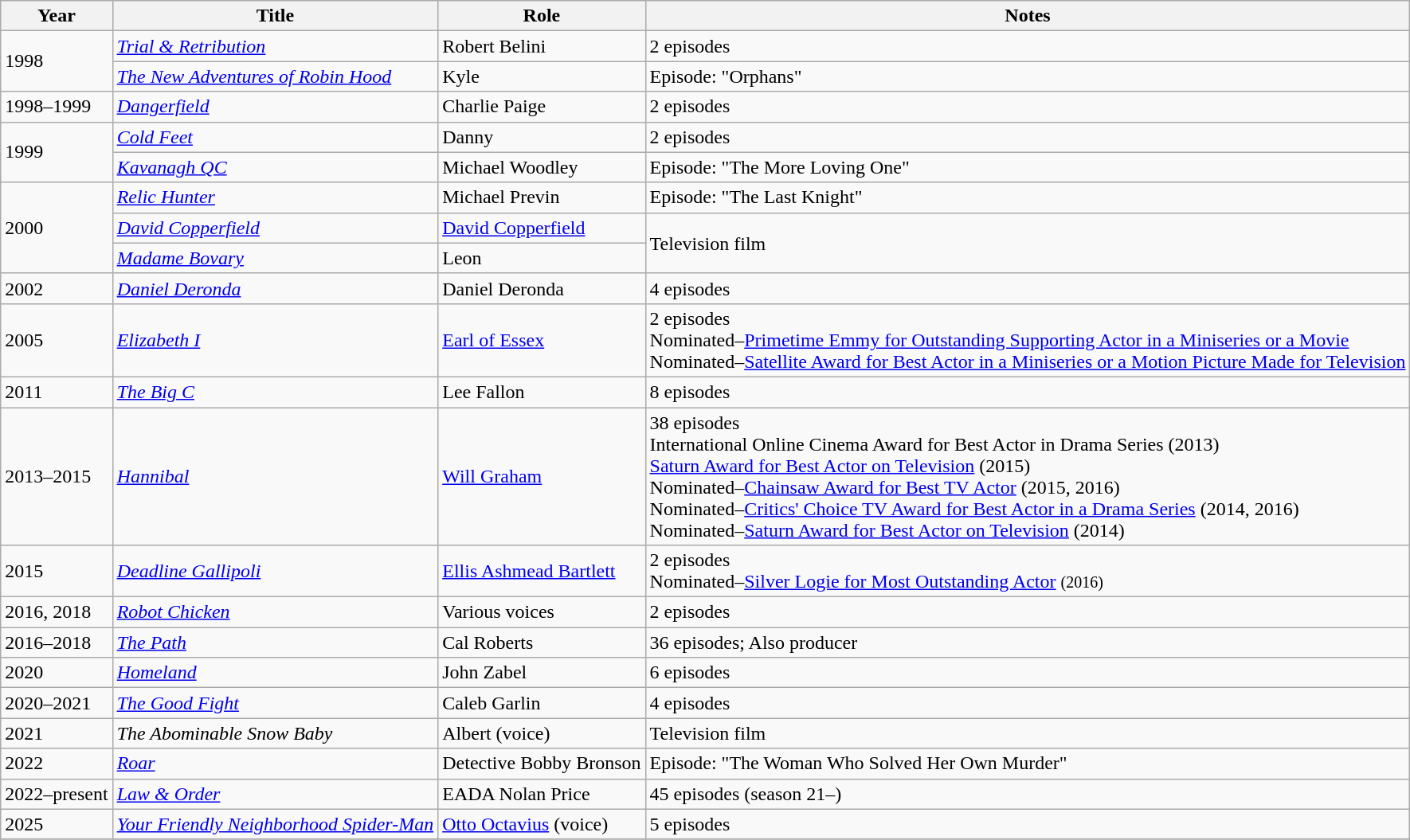<table class="wikitable sortable">
<tr>
<th>Year</th>
<th>Title</th>
<th>Role</th>
<th>Notes</th>
</tr>
<tr>
<td rowspan="2">1998</td>
<td><em><a href='#'>Trial & Retribution</a></em></td>
<td>Robert Belini</td>
<td>2 episodes</td>
</tr>
<tr>
<td><em><a href='#'>The New Adventures of Robin Hood</a></em></td>
<td>Kyle</td>
<td>Episode: "Orphans"</td>
</tr>
<tr>
<td>1998–1999</td>
<td><em><a href='#'>Dangerfield</a></em></td>
<td>Charlie Paige</td>
<td>2 episodes</td>
</tr>
<tr>
<td rowspan="2">1999</td>
<td><em><a href='#'>Cold Feet</a></em></td>
<td>Danny</td>
<td>2 episodes</td>
</tr>
<tr>
<td><em><a href='#'>Kavanagh QC</a></em></td>
<td>Michael Woodley</td>
<td>Episode: "The More Loving One"</td>
</tr>
<tr>
<td rowspan="3">2000</td>
<td><em><a href='#'>Relic Hunter</a></em></td>
<td>Michael Previn</td>
<td>Episode: "The Last Knight"</td>
</tr>
<tr>
<td><em><a href='#'>David Copperfield</a></em></td>
<td><a href='#'>David Copperfield</a></td>
<td rowspan="2">Television film</td>
</tr>
<tr>
<td><em><a href='#'>Madame Bovary</a></em></td>
<td>Leon</td>
</tr>
<tr>
<td>2002</td>
<td><em><a href='#'>Daniel Deronda</a></em></td>
<td>Daniel Deronda</td>
<td>4 episodes</td>
</tr>
<tr>
<td>2005</td>
<td><em><a href='#'>Elizabeth I</a></em></td>
<td><a href='#'>Earl of Essex</a></td>
<td>2 episodes<br>Nominated–<a href='#'>Primetime Emmy for Outstanding Supporting Actor in a Miniseries or a Movie</a><br>Nominated–<a href='#'>Satellite Award for Best Actor in a Miniseries or a Motion Picture Made for Television</a></td>
</tr>
<tr>
<td>2011</td>
<td><em><a href='#'>The Big C</a></em></td>
<td>Lee Fallon</td>
<td>8 episodes</td>
</tr>
<tr>
<td>2013–2015</td>
<td><em><a href='#'>Hannibal</a></em></td>
<td><a href='#'>Will Graham</a></td>
<td>38 episodes<br>International Online Cinema Award for Best Actor in Drama Series (2013)<br><a href='#'>Saturn Award for Best Actor on Television</a> (2015)<br>Nominated–<a href='#'>Chainsaw Award for Best TV Actor</a> (2015, 2016)<br>Nominated–<a href='#'>Critics' Choice TV Award for Best Actor in a Drama Series</a> (2014, 2016)<br>Nominated–<a href='#'>Saturn Award for Best Actor on Television</a> (2014)</td>
</tr>
<tr>
<td>2015</td>
<td><em><a href='#'>Deadline Gallipoli</a></em></td>
<td><a href='#'>Ellis Ashmead Bartlett</a></td>
<td>2 episodes<br>Nominated–<a href='#'>Silver Logie for Most Outstanding Actor</a> <small>(2016)</small></td>
</tr>
<tr>
<td>2016, 2018</td>
<td><em><a href='#'>Robot Chicken</a></em></td>
<td>Various voices</td>
<td>2 episodes</td>
</tr>
<tr>
<td>2016–2018</td>
<td><em><a href='#'>The Path</a></em></td>
<td>Cal Roberts</td>
<td>36 episodes; Also producer</td>
</tr>
<tr>
<td>2020</td>
<td><em><a href='#'>Homeland</a></em></td>
<td>John Zabel</td>
<td>6 episodes</td>
</tr>
<tr>
<td>2020–2021</td>
<td><em><a href='#'>The Good Fight</a></em></td>
<td>Caleb Garlin</td>
<td>4 episodes</td>
</tr>
<tr>
<td>2021</td>
<td><em>The Abominable Snow Baby</em></td>
<td>Albert (voice)</td>
<td>Television film</td>
</tr>
<tr>
<td>2022</td>
<td><em><a href='#'>Roar</a></em></td>
<td>Detective Bobby Bronson</td>
<td>Episode: "The Woman Who Solved Her Own Murder"</td>
</tr>
<tr>
<td>2022–present</td>
<td><em><a href='#'>Law & Order</a></em></td>
<td>EADA Nolan Price</td>
<td>45 episodes (season 21–)</td>
</tr>
<tr>
<td>2025</td>
<td><em><a href='#'>Your Friendly Neighborhood Spider-Man</a></em></td>
<td><a href='#'>Otto Octavius</a> (voice)</td>
<td>5 episodes</td>
</tr>
<tr>
</tr>
</table>
